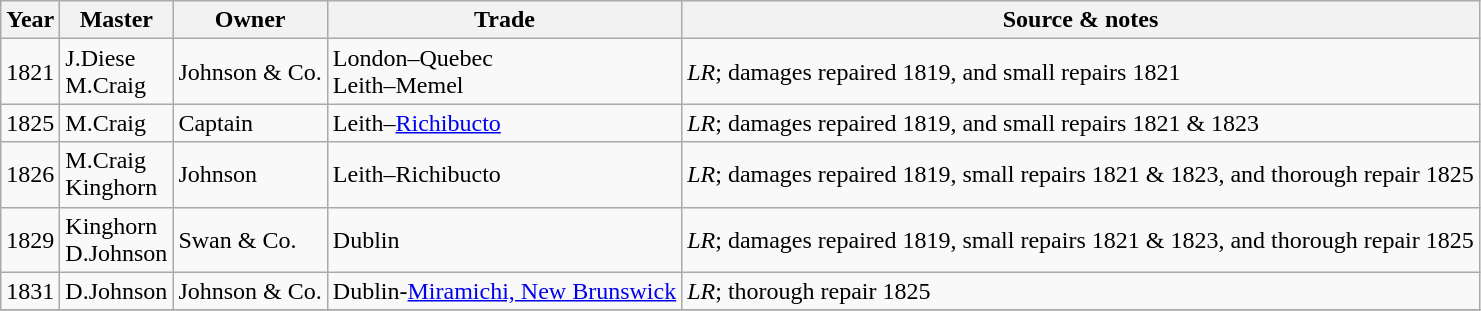<table class="sortable wikitable">
<tr>
<th>Year</th>
<th>Master</th>
<th>Owner</th>
<th>Trade</th>
<th>Source & notes</th>
</tr>
<tr>
<td>1821</td>
<td>J.Diese<br>M.Craig</td>
<td>Johnson & Co.</td>
<td>London–Quebec<br>Leith–Memel</td>
<td><em>LR</em>; damages repaired 1819, and small repairs 1821</td>
</tr>
<tr>
<td>1825</td>
<td>M.Craig</td>
<td>Captain</td>
<td>Leith–<a href='#'>Richibucto</a></td>
<td><em>LR</em>; damages repaired 1819, and small repairs 1821 & 1823</td>
</tr>
<tr>
<td>1826</td>
<td>M.Craig<br>Kinghorn</td>
<td>Johnson</td>
<td>Leith–Richibucto</td>
<td><em>LR</em>; damages repaired 1819, small repairs 1821 & 1823, and thorough repair 1825</td>
</tr>
<tr>
<td>1829</td>
<td>Kinghorn<br>D.Johnson</td>
<td>Swan & Co.</td>
<td>Dublin</td>
<td><em>LR</em>; damages repaired 1819, small repairs 1821 & 1823, and thorough repair 1825</td>
</tr>
<tr>
<td>1831</td>
<td>D.Johnson</td>
<td>Johnson & Co.</td>
<td>Dublin-<a href='#'>Miramichi, New Brunswick</a></td>
<td><em>LR</em>; thorough repair 1825</td>
</tr>
<tr>
</tr>
</table>
